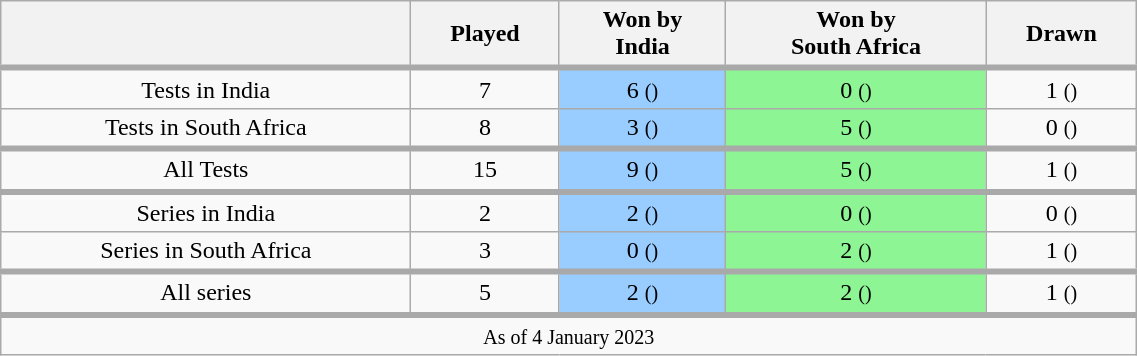<table class=wikitable style="text-align:center;" width=60%>
<tr>
<th></th>
<th>Played</th>
<th>Won by<br>India</th>
<th>Won by<br>South Africa</th>
<th>Drawn</th>
</tr>
<tr style="border-top:4px solid #a9a9a9;">
<td scope="row">Tests in India</td>
<td>7</td>
<td bgcolor="#99ccff">6 <small>()</small></td>
<td bgcolor="#8ef595">0 <small>()</small></td>
<td>1 <small>()</small></td>
</tr>
<tr>
<td>Tests in South Africa</td>
<td>8</td>
<td bgcolor="#99ccff">3 <small>()</small></td>
<td bgcolor="#8ef595">5 <small>()</small></td>
<td>0 <small>()</small></td>
</tr>
<tr style="border-top:4px solid #a9a9a9;">
<td>All Tests</td>
<td>15</td>
<td bgcolor="#99ccff">9 <small>()</small></td>
<td bgcolor="#8ef595">5 <small>()</small></td>
<td>1 <small>()</small></td>
</tr>
<tr style="border-top:4px solid #a9a9a9;">
<td>Series in India</td>
<td>2</td>
<td bgcolor="#99ccff">2 <small>()</small></td>
<td bgcolor="#8ef595">0 <small>()</small></td>
<td>0 <small>()</small></td>
</tr>
<tr>
<td>Series in South Africa</td>
<td>3</td>
<td bgcolor="#99ccff">0 <small>()</small></td>
<td bgcolor="#8ef595">2 <small>()</small></td>
<td>1 <small>()</small></td>
</tr>
<tr style="border-top:4px solid #a9a9a9;">
<td>All series</td>
<td>5</td>
<td bgcolor="#99ccff">2 <small>()</small></td>
<td bgcolor="#8ef595">2 <small>()</small></td>
<td>1 <small>()</small></td>
</tr>
<tr style="border-top:4px solid #a9a9a9;">
<td colspan=5><small>As of 4 January 2023</small></td>
</tr>
</table>
